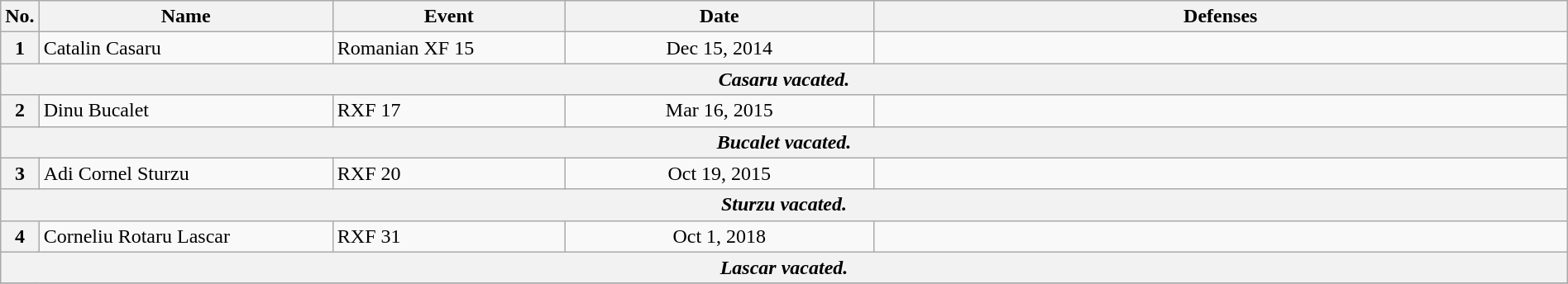<table class="wikitable" width=100%>
<tr>
<th width=1%>No.</th>
<th width=19%>Name</th>
<th width=15%>Event</th>
<th width=20%>Date</th>
<th width=45%>Defenses</th>
</tr>
<tr>
<th>1</th>
<td> Catalin Casaru <br></td>
<td>Romanian XF 15 <br></td>
<td align=center>Dec 15, 2014</td>
<td><br></td>
</tr>
<tr>
<th colspan=5 align=center><em>Casaru vacated.</em></th>
</tr>
<tr>
<th>2</th>
<td> Dinu Bucalet <br></td>
<td>RXF 17 <br></td>
<td align=center>Mar 16, 2015</td>
<td></td>
</tr>
<tr>
<th colspan=5 align=center><em>Bucalet vacated.</em></th>
</tr>
<tr>
<th>3</th>
<td> Adi Cornel Sturzu <br></td>
<td>RXF 20 <br></td>
<td align=center>Oct 19, 2015</td>
<td></td>
</tr>
<tr>
<th colspan=5 align=center><em>Sturzu vacated.</em></th>
</tr>
<tr>
<th>4</th>
<td> Corneliu Rotaru Lascar <br></td>
<td>RXF 31 <br></td>
<td align=center>Oct 1, 2018</td>
<td></td>
</tr>
<tr>
<th colspan=5 align=center><em>Lascar vacated.</em></th>
</tr>
<tr>
</tr>
</table>
